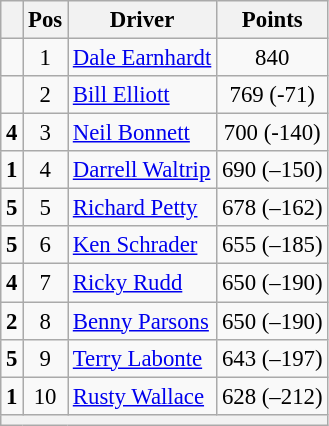<table class="wikitable" style="font-size: 95%;">
<tr>
<th></th>
<th>Pos</th>
<th>Driver</th>
<th>Points</th>
</tr>
<tr>
<td align="left"></td>
<td style="text-align:center;">1</td>
<td><a href='#'>Dale Earnhardt</a></td>
<td style="text-align:center;">840</td>
</tr>
<tr>
<td align="left"></td>
<td style="text-align:center;">2</td>
<td><a href='#'>Bill Elliott</a></td>
<td style="text-align:center;">769 (-71)</td>
</tr>
<tr>
<td align="left">  <strong>4</strong></td>
<td style="text-align:center;">3</td>
<td><a href='#'>Neil Bonnett</a></td>
<td style="text-align:center;">700 (-140)</td>
</tr>
<tr>
<td align="left">  <strong>1</strong></td>
<td style="text-align:center;">4</td>
<td><a href='#'>Darrell Waltrip</a></td>
<td style="text-align:center;">690 (–150)</td>
</tr>
<tr>
<td align="left">  <strong>5</strong></td>
<td style="text-align:center;">5</td>
<td><a href='#'>Richard Petty</a></td>
<td style="text-align:center;">678 (–162)</td>
</tr>
<tr>
<td align="left">  <strong>5</strong></td>
<td style="text-align:center;">6</td>
<td><a href='#'>Ken Schrader</a></td>
<td style="text-align:center;">655 (–185)</td>
</tr>
<tr>
<td align="left">  <strong>4</strong></td>
<td style="text-align:center;">7</td>
<td><a href='#'>Ricky Rudd</a></td>
<td style="text-align:center;">650 (–190)</td>
</tr>
<tr>
<td align="left">  <strong>2</strong></td>
<td style="text-align:center;">8</td>
<td><a href='#'>Benny Parsons</a></td>
<td style="text-align:center;">650 (–190)</td>
</tr>
<tr>
<td align="left">  <strong>5</strong></td>
<td style="text-align:center;">9</td>
<td><a href='#'>Terry Labonte</a></td>
<td style="text-align:center;">643 (–197)</td>
</tr>
<tr>
<td align="left">  <strong>1</strong></td>
<td style="text-align:center;">10</td>
<td><a href='#'>Rusty Wallace</a></td>
<td style="text-align:center;">628 (–212)</td>
</tr>
<tr class="sortbottom">
<th colspan="9"></th>
</tr>
</table>
